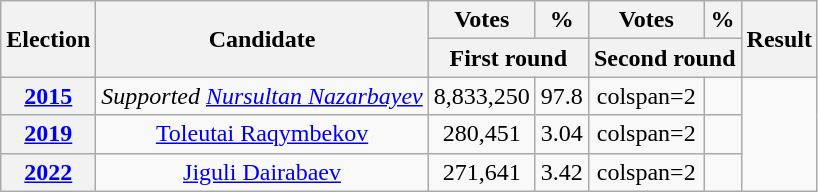<table class="wikitable" style="text-align:center">
<tr>
<th rowspan="2"><strong>Election</strong></th>
<th rowspan="2">Candidate</th>
<th><strong>Votes</strong></th>
<th><strong>%</strong></th>
<th><strong>Votes</strong></th>
<th><strong>%</strong></th>
<th rowspan="2"><strong>Result</strong></th>
</tr>
<tr>
<th colspan="2">First round</th>
<th colspan="2">Second round</th>
</tr>
<tr>
<th><a href='#'>2015</a></th>
<td><em>Supported <a href='#'>Nursultan Nazarbayev</a></em></td>
<td>8,833,250</td>
<td>97.8</td>
<td>colspan=2 </td>
<td></td>
</tr>
<tr>
<th><a href='#'>2019</a></th>
<td><a href='#'>Toleutai Raqymbekov</a></td>
<td>280,451</td>
<td>3.04</td>
<td>colspan=2 </td>
<td></td>
</tr>
<tr>
<th><a href='#'>2022</a></th>
<td><a href='#'>Jiguli Dairabaev</a></td>
<td>271,641</td>
<td>3.42</td>
<td>colspan=2 </td>
<td></td>
</tr>
</table>
